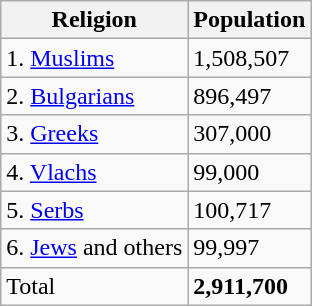<table class="wikitable">
<tr>
<th>Religion</th>
<th>Population</th>
</tr>
<tr>
<td>1. <a href='#'>Muslims</a></td>
<td>1,508,507</td>
</tr>
<tr>
<td>2. <a href='#'>Bulgarians</a></td>
<td>896,497</td>
</tr>
<tr>
<td>3. <a href='#'>Greeks</a></td>
<td>307,000</td>
</tr>
<tr>
<td>4. <a href='#'>Vlachs</a></td>
<td>99,000</td>
</tr>
<tr>
<td>5. <a href='#'>Serbs</a></td>
<td>100,717</td>
</tr>
<tr>
<td>6. <a href='#'>Jews</a> and others</td>
<td>99,997</td>
</tr>
<tr>
<td>Total</td>
<td><strong>2,911,700</strong></td>
</tr>
</table>
